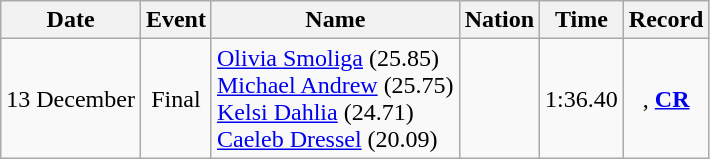<table class=wikitable style=text-align:center>
<tr>
<th>Date</th>
<th>Event</th>
<th>Name</th>
<th>Nation</th>
<th>Time</th>
<th>Record</th>
</tr>
<tr>
<td>13 December</td>
<td>Final</td>
<td align=left><a href='#'>Olivia Smoliga</a> (25.85)<br><a href='#'>Michael Andrew</a> (25.75)<br><a href='#'>Kelsi Dahlia</a> (24.71)<br><a href='#'>Caeleb Dressel</a> (20.09)</td>
<td align=left></td>
<td>1:36.40</td>
<td>, <strong><a href='#'>CR</a></strong></td>
</tr>
</table>
